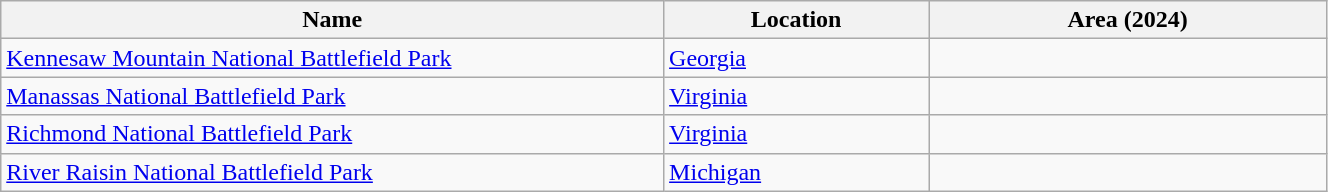<table class="sortable wikitable" style="width:70%">
<tr>
<th style="width:50%;">Name</th>
<th style="width:20%;">Location</th>
<th>Area (2024)</th>
</tr>
<tr>
<td><a href='#'>Kennesaw Mountain National Battlefield Park</a></td>
<td><a href='#'>Georgia</a></td>
<td></td>
</tr>
<tr>
<td><a href='#'>Manassas National Battlefield Park</a></td>
<td><a href='#'>Virginia</a></td>
<td></td>
</tr>
<tr>
<td><a href='#'>Richmond National Battlefield Park</a></td>
<td><a href='#'>Virginia</a></td>
<td></td>
</tr>
<tr>
<td><a href='#'>River Raisin National Battlefield Park</a></td>
<td><a href='#'>Michigan</a></td>
<td></td>
</tr>
</table>
